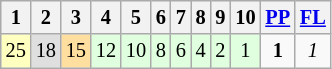<table class="wikitable" style="font-size: 85%;">
<tr>
<th>1</th>
<th>2</th>
<th>3</th>
<th>4</th>
<th>5</th>
<th>6</th>
<th>7</th>
<th>8</th>
<th>9</th>
<th>10</th>
<th><a href='#'>PP</a></th>
<th><a href='#'>FL</a></th>
</tr>
<tr align="center">
<td style="background:#FFFFBF;">25</td>
<td style="background:#DFDFDF;">18</td>
<td style="background:#FFDF9F;">15</td>
<td style="background:#DFFFDF;">12</td>
<td style="background:#DFFFDF;">10</td>
<td style="background:#DFFFDF;">8</td>
<td style="background:#DFFFDF;">6</td>
<td style="background:#DFFFDF;">4</td>
<td style="background:#DFFFDF;">2</td>
<td style="background:#DFFFDF;">1</td>
<td><strong>1</strong></td>
<td><em>1</em></td>
</tr>
</table>
